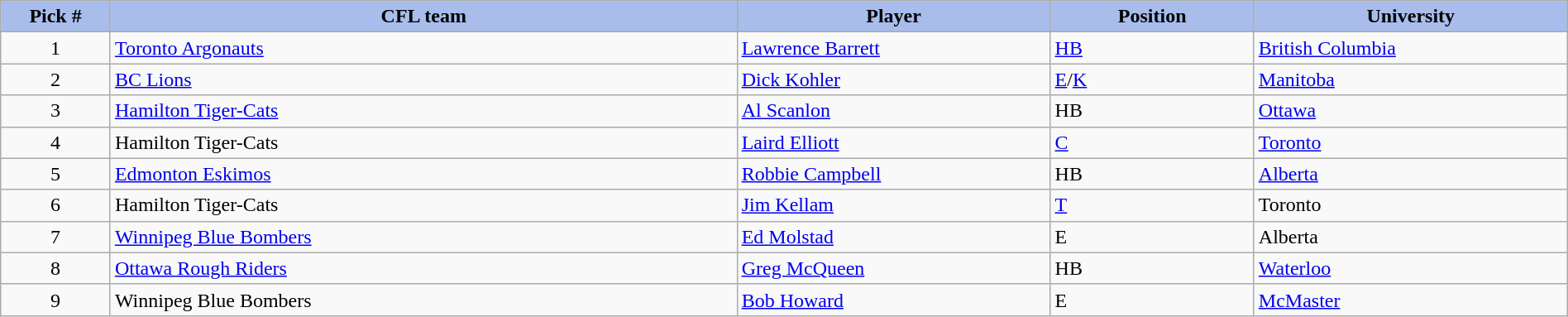<table class="wikitable" style="width: 100%">
<tr>
<th style="background:#A8BDEC;" width=7%>Pick #</th>
<th width=40% style="background:#A8BDEC;">CFL team</th>
<th width=20% style="background:#A8BDEC;">Player</th>
<th width=13% style="background:#A8BDEC;">Position</th>
<th width=20% style="background:#A8BDEC;">University</th>
</tr>
<tr>
<td align=center>1</td>
<td><a href='#'>Toronto Argonauts</a></td>
<td><a href='#'>Lawrence Barrett</a></td>
<td><a href='#'>HB</a></td>
<td><a href='#'>British Columbia</a></td>
</tr>
<tr>
<td align=center>2</td>
<td><a href='#'>BC Lions</a></td>
<td><a href='#'>Dick Kohler</a></td>
<td><a href='#'>E</a>/<a href='#'>K</a></td>
<td><a href='#'>Manitoba</a></td>
</tr>
<tr>
<td align=center>3</td>
<td><a href='#'>Hamilton Tiger-Cats</a></td>
<td><a href='#'>Al Scanlon</a></td>
<td>HB</td>
<td><a href='#'>Ottawa</a></td>
</tr>
<tr>
<td align=center>4</td>
<td>Hamilton Tiger-Cats</td>
<td><a href='#'>Laird Elliott</a></td>
<td><a href='#'>C</a></td>
<td><a href='#'>Toronto</a></td>
</tr>
<tr>
<td align=center>5</td>
<td><a href='#'>Edmonton Eskimos</a></td>
<td><a href='#'>Robbie Campbell</a></td>
<td>HB</td>
<td><a href='#'>Alberta</a></td>
</tr>
<tr>
<td align=center>6</td>
<td>Hamilton Tiger-Cats</td>
<td><a href='#'>Jim Kellam</a></td>
<td><a href='#'>T</a></td>
<td>Toronto</td>
</tr>
<tr>
<td align=center>7</td>
<td><a href='#'>Winnipeg Blue Bombers</a></td>
<td><a href='#'>Ed Molstad</a></td>
<td>E</td>
<td>Alberta</td>
</tr>
<tr>
<td align=center>8</td>
<td><a href='#'>Ottawa Rough Riders</a></td>
<td><a href='#'>Greg McQueen</a></td>
<td>HB</td>
<td><a href='#'>Waterloo</a></td>
</tr>
<tr>
<td align=center>9</td>
<td>Winnipeg Blue Bombers</td>
<td><a href='#'>Bob Howard</a></td>
<td>E</td>
<td><a href='#'>McMaster</a></td>
</tr>
</table>
